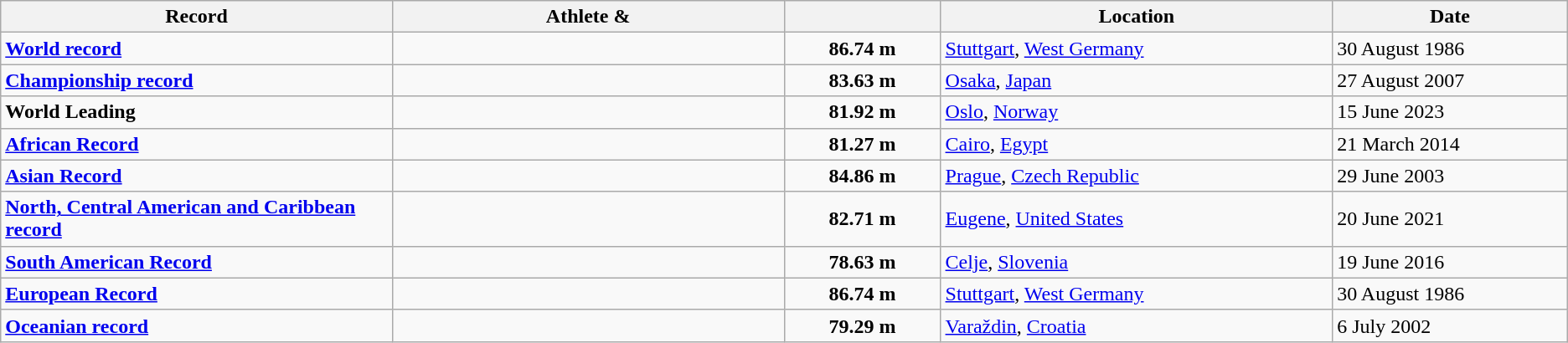<table class="wikitable">
<tr>
<th width=25% align=center>Record</th>
<th width=25% align=center>Athlete & </th>
<th width=10% align=center></th>
<th width=25% align=center>Location</th>
<th width=15% align=center>Date</th>
</tr>
<tr>
<td><strong><a href='#'>World record</a></strong></td>
<td></td>
<td align=center><strong>86.74 m</strong></td>
<td><a href='#'>Stuttgart</a>, <a href='#'>West Germany</a></td>
<td>30 August 1986</td>
</tr>
<tr>
<td><strong><a href='#'>Championship record</a></strong></td>
<td></td>
<td align=center><strong>83.63 m</strong></td>
<td><a href='#'>Osaka</a>, <a href='#'>Japan</a></td>
<td>27 August 2007</td>
</tr>
<tr>
<td><strong>World Leading</strong></td>
<td></td>
<td align=center><strong>81.92 m</strong></td>
<td><a href='#'>Oslo</a>, <a href='#'>Norway</a></td>
<td>15 June 2023</td>
</tr>
<tr>
<td><strong><a href='#'>African Record</a></strong></td>
<td></td>
<td align=center><strong>81.27 m</strong></td>
<td><a href='#'>Cairo</a>, <a href='#'>Egypt</a></td>
<td>21 March 2014</td>
</tr>
<tr>
<td><strong><a href='#'>Asian Record</a></strong></td>
<td></td>
<td align=center><strong>84.86 m</strong></td>
<td><a href='#'>Prague</a>, <a href='#'>Czech Republic</a></td>
<td>29 June 2003</td>
</tr>
<tr>
<td><strong><a href='#'>North, Central American and Caribbean record</a></strong></td>
<td></td>
<td align=center><strong>82.71 m</strong></td>
<td><a href='#'>Eugene</a>, <a href='#'>United States</a></td>
<td>20 June 2021</td>
</tr>
<tr>
<td><strong><a href='#'>South American Record</a></strong></td>
<td></td>
<td align=center><strong>78.63 m</strong></td>
<td><a href='#'>Celje</a>, <a href='#'>Slovenia</a></td>
<td>19 June 2016</td>
</tr>
<tr>
<td><strong><a href='#'>European Record</a></strong></td>
<td></td>
<td align=center><strong>86.74 m</strong></td>
<td><a href='#'>Stuttgart</a>, <a href='#'>West Germany</a></td>
<td>30 August 1986</td>
</tr>
<tr>
<td><strong><a href='#'>Oceanian record</a></strong></td>
<td></td>
<td align=center><strong>79.29 m</strong></td>
<td><a href='#'>Varaždin</a>, <a href='#'>Croatia</a></td>
<td>6 July 2002</td>
</tr>
</table>
